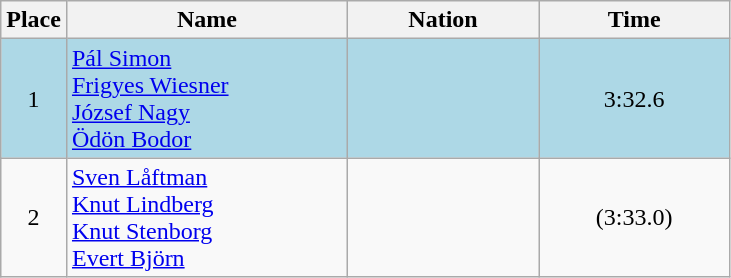<table class=wikitable>
<tr>
<th width=20>Place</th>
<th width=180>Name</th>
<th width=120>Nation</th>
<th width=120>Time</th>
</tr>
<tr bgcolor=lightblue>
<td align=center>1</td>
<td><a href='#'>Pál Simon</a> <br> <a href='#'>Frigyes Wiesner</a> <br> <a href='#'>József Nagy</a> <br> <a href='#'>Ödön Bodor</a></td>
<td></td>
<td align=center>3:32.6</td>
</tr>
<tr>
<td align=center>2</td>
<td><a href='#'>Sven Låftman</a> <br> <a href='#'>Knut Lindberg</a> <br> <a href='#'>Knut Stenborg</a> <br> <a href='#'>Evert Björn</a></td>
<td></td>
<td align=center>(3:33.0)</td>
</tr>
</table>
